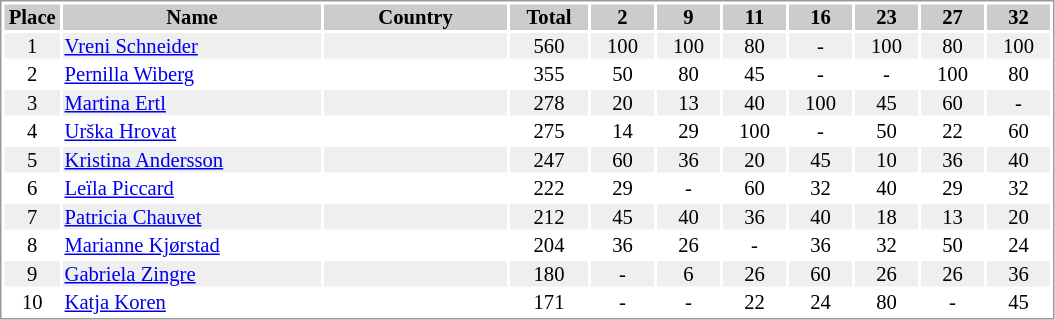<table border="0" style="border: 1px solid #999; background-color:#FFFFFF; text-align:center; font-size:86%; line-height:15px;">
<tr align="center" bgcolor="#CCCCCC">
<th width=35>Place</th>
<th width=170>Name</th>
<th width=120>Country</th>
<th width=50>Total</th>
<th width=40>2</th>
<th width=40>9</th>
<th width=40>11</th>
<th width=40>16</th>
<th width=40>23</th>
<th width=40>27</th>
<th width=40>32</th>
</tr>
<tr bgcolor="#EFEFEF">
<td>1</td>
<td align="left"><a href='#'>Vreni Schneider</a></td>
<td align="left"></td>
<td>560</td>
<td>100</td>
<td>100</td>
<td>80</td>
<td>-</td>
<td>100</td>
<td>80</td>
<td>100</td>
</tr>
<tr>
<td>2</td>
<td align="left"><a href='#'>Pernilla Wiberg</a></td>
<td align="left"></td>
<td>355</td>
<td>50</td>
<td>80</td>
<td>45</td>
<td>-</td>
<td>-</td>
<td>100</td>
<td>80</td>
</tr>
<tr bgcolor="#EFEFEF">
<td>3</td>
<td align="left"><a href='#'>Martina Ertl</a></td>
<td align="left"></td>
<td>278</td>
<td>20</td>
<td>13</td>
<td>40</td>
<td>100</td>
<td>45</td>
<td>60</td>
<td>-</td>
</tr>
<tr>
<td>4</td>
<td align="left"><a href='#'>Urška Hrovat</a></td>
<td align="left"></td>
<td>275</td>
<td>14</td>
<td>29</td>
<td>100</td>
<td>-</td>
<td>50</td>
<td>22</td>
<td>60</td>
</tr>
<tr bgcolor="#EFEFEF">
<td>5</td>
<td align="left"><a href='#'>Kristina Andersson</a></td>
<td align="left"></td>
<td>247</td>
<td>60</td>
<td>36</td>
<td>20</td>
<td>45</td>
<td>10</td>
<td>36</td>
<td>40</td>
</tr>
<tr>
<td>6</td>
<td align="left"><a href='#'>Leïla Piccard</a></td>
<td align="left"></td>
<td>222</td>
<td>29</td>
<td>-</td>
<td>60</td>
<td>32</td>
<td>40</td>
<td>29</td>
<td>32</td>
</tr>
<tr bgcolor="#EFEFEF">
<td>7</td>
<td align="left"><a href='#'>Patricia Chauvet</a></td>
<td align="left"></td>
<td>212</td>
<td>45</td>
<td>40</td>
<td>36</td>
<td>40</td>
<td>18</td>
<td>13</td>
<td>20</td>
</tr>
<tr>
<td>8</td>
<td align="left"><a href='#'>Marianne Kjørstad</a></td>
<td align="left"></td>
<td>204</td>
<td>36</td>
<td>26</td>
<td>-</td>
<td>36</td>
<td>32</td>
<td>50</td>
<td>24</td>
</tr>
<tr bgcolor="#EFEFEF">
<td>9</td>
<td align="left"><a href='#'>Gabriela Zingre</a></td>
<td align="left"></td>
<td>180</td>
<td>-</td>
<td>6</td>
<td>26</td>
<td>60</td>
<td>26</td>
<td>26</td>
<td>36</td>
</tr>
<tr>
<td>10</td>
<td align="left"><a href='#'>Katja Koren</a></td>
<td align="left"></td>
<td>171</td>
<td>-</td>
<td>-</td>
<td>22</td>
<td>24</td>
<td>80</td>
<td>-</td>
<td>45</td>
</tr>
</table>
